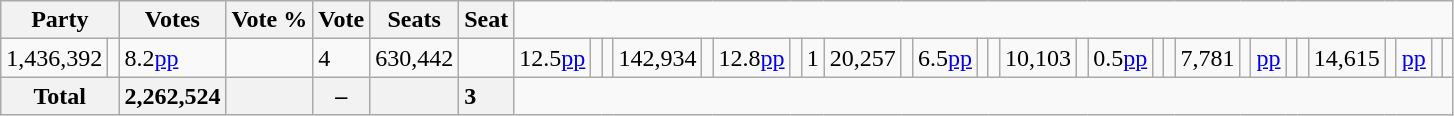<table class="wikitable" style="text-align:right;">
<tr>
<th colspan=2>Party</th>
<th>Votes</th>
<th>Vote %</th>
<th>Vote </th>
<th>Seats</th>
<th>Seat </th>
</tr>
<tr>
<td>1,436,392</td>
<td style="text-align:center;"></td>
<td style="text-align:left;"> 8.2<a href='#'>pp</a></td>
<td style="text-align:center;"></td>
<td style="text-align:left;"> 4<br></td>
<td>630,442</td>
<td style="text-align:center;"></td>
<td style="text-align:left;"> 12.5<a href='#'>pp</a></td>
<td style="text-align:center;"></td>
<td style="text-align:left;"><br></td>
<td>142,934</td>
<td style="text-align:center;"></td>
<td style="text-align:left;"> 12.8<a href='#'>pp</a></td>
<td style="text-align:center;"></td>
<td style="text-align:left;"> 1<br></td>
<td>20,257</td>
<td style="text-align:center;"></td>
<td style="text-align:left;"> 6.5<a href='#'>pp</a></td>
<td style="text-align:center;"></td>
<td style="text-align:left;"><br></td>
<td>10,103</td>
<td style="text-align:center;"></td>
<td style="text-align:left;"> 0.5<a href='#'>pp</a></td>
<td style="text-align:center;"></td>
<td style="text-align:left;"><br></td>
<td>7,781</td>
<td style="text-align:center;"></td>
<td style="text-align:left;"> <a href='#'>pp</a></td>
<td style="text-align:center;"></td>
<td style="text-align:left;"><br></td>
<td>14,615</td>
<td style="text-align:center;"></td>
<td style="text-align:left;"> <a href='#'>pp</a></td>
<td style="text-align:center;"></td>
<td style="text-align:left;"></td>
</tr>
<tr>
<th colspan="2">Total</th>
<th>2,262,524</th>
<th></th>
<th>–</th>
<th></th>
<th style="text-align:left;"> 3</th>
</tr>
</table>
